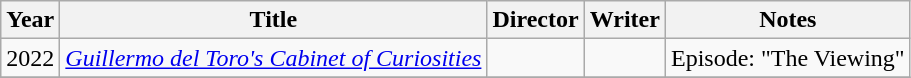<table class="wikitable plainrowheaders">
<tr>
<th>Year</th>
<th>Title</th>
<th>Director</th>
<th>Writer</th>
<th>Notes</th>
</tr>
<tr>
<td>2022</td>
<td><em><a href='#'>Guillermo del Toro's Cabinet of Curiosities</a></em></td>
<td></td>
<td></td>
<td>Episode: "The Viewing"</td>
</tr>
<tr>
</tr>
</table>
